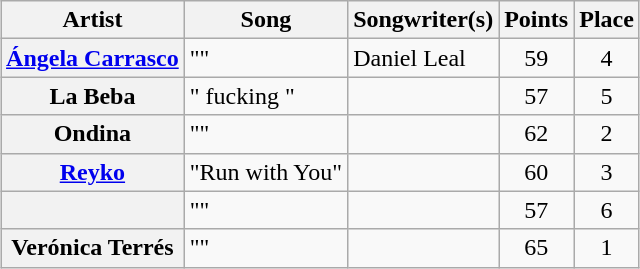<table class="sortable wikitable plainrowheaders" style="margin: 1em auto 1em auto;">
<tr>
<th>Artist</th>
<th>Song</th>
<th class="unsortable">Songwriter(s)</th>
<th class="unsortable">Points</th>
<th>Place</th>
</tr>
<tr>
<th scope="row"><a href='#'>Ángela Carrasco</a></th>
<td>""</td>
<td>Daniel Leal</td>
<td align="center">59</td>
<td align="center">4</td>
</tr>
<tr>
<th scope="row">La Beba</th>
<td>" fucking "</td>
<td></td>
<td align="center">57</td>
<td align="center">5</td>
</tr>
<tr>
<th scope="row">Ondina</th>
<td>""</td>
<td></td>
<td align="center">62</td>
<td align="center">2</td>
</tr>
<tr>
<th scope="row"><a href='#'>Reyko</a></th>
<td>"Run with You"</td>
<td></td>
<td align="center">60</td>
<td align="center">3</td>
</tr>
<tr>
<th scope="row"></th>
<td>""</td>
<td></td>
<td align="center">57</td>
<td align="center">6</td>
</tr>
<tr>
<th scope="row">Verónica Terrés</th>
<td>""</td>
<td></td>
<td align="center">65</td>
<td align="center">1</td>
</tr>
</table>
